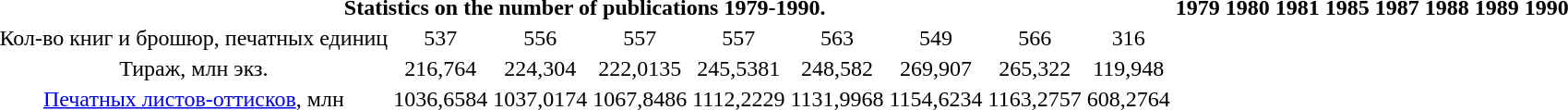<table class="wide mw-collapsible mw-collapsed" style="text-align: center">
<tr>
<th colspan="9">Statistics on the number of publications 1979-1990.</th>
<th>1979</th>
<th>1980</th>
<th>1981</th>
<th>1985</th>
<th>1987</th>
<th>1988</th>
<th>1989</th>
<th>1990</th>
</tr>
<tr>
<td>Кол-во книг и брошюр, печатных единиц</td>
<td>537</td>
<td>556</td>
<td>557</td>
<td>557</td>
<td>563</td>
<td>549</td>
<td>566</td>
<td>316</td>
</tr>
<tr>
<td>Тираж, млн экз.</td>
<td>216,764</td>
<td>224,304</td>
<td>222,0135</td>
<td>245,5381</td>
<td>248,582</td>
<td>269,907</td>
<td>265,322</td>
<td>119,948</td>
</tr>
<tr>
<td><a href='#'>Печатных листов-оттисков</a>, млн</td>
<td>1036,6584</td>
<td>1037,0174</td>
<td>1067,8486</td>
<td>1112,2229</td>
<td>1131,9968</td>
<td>1154,6234</td>
<td>1163,2757</td>
<td>608,2764</td>
</tr>
</table>
